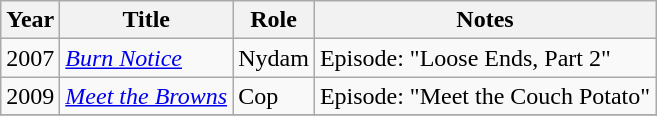<table class="wikitable sortable">
<tr>
<th>Year</th>
<th>Title</th>
<th>Role</th>
<th class="unsortable">Notes</th>
</tr>
<tr>
<td>2007</td>
<td><em><a href='#'>Burn Notice</a></em></td>
<td>Nydam</td>
<td>Episode: "Loose Ends, Part 2"</td>
</tr>
<tr>
<td>2009</td>
<td><em><a href='#'>Meet the Browns</a></em></td>
<td>Cop</td>
<td>Episode: "Meet the Couch Potato"</td>
</tr>
<tr>
</tr>
</table>
